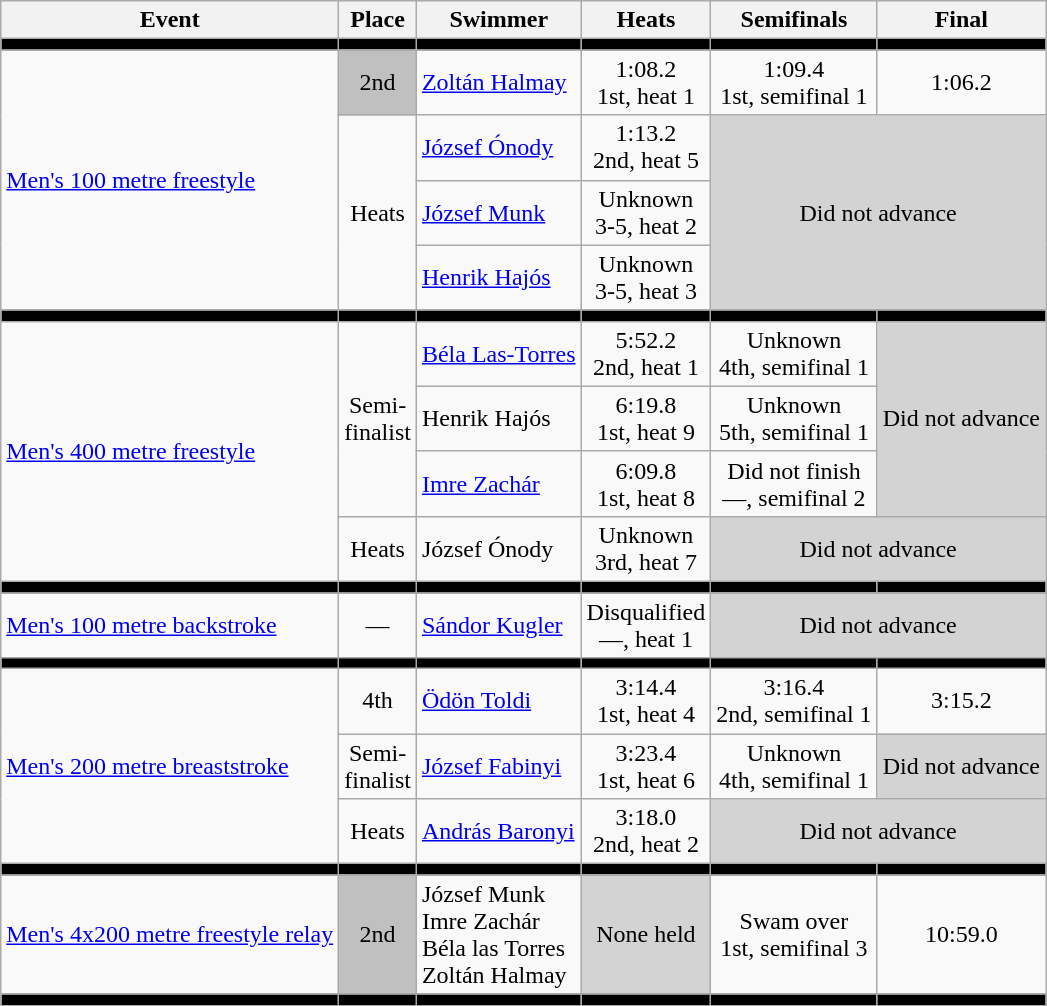<table class=wikitable>
<tr>
<th>Event</th>
<th>Place</th>
<th>Swimmer</th>
<th>Heats</th>
<th>Semifinals</th>
<th>Final</th>
</tr>
<tr bgcolor=black>
<td></td>
<td></td>
<td></td>
<td></td>
<td></td>
<td></td>
</tr>
<tr align=center>
<td rowspan=4 align=left><a href='#'>Men's 100 metre freestyle</a></td>
<td bgcolor=silver>2nd</td>
<td align=left><a href='#'>Zoltán Halmay</a></td>
<td>1:08.2 <br> 1st, heat 1</td>
<td>1:09.4 <br> 1st, semifinal 1</td>
<td>1:06.2</td>
</tr>
<tr align=center>
<td rowspan=3>Heats</td>
<td align=left><a href='#'>József Ónody</a></td>
<td>1:13.2 <br> 2nd, heat 5</td>
<td rowspan=3 colspan=2 bgcolor=lightgray>Did not advance</td>
</tr>
<tr align=center>
<td align=left><a href='#'>József Munk</a></td>
<td>Unknown <br> 3-5, heat 2</td>
</tr>
<tr align=center>
<td align=left><a href='#'>Henrik Hajós</a></td>
<td>Unknown <br> 3-5, heat 3</td>
</tr>
<tr bgcolor=black>
<td></td>
<td></td>
<td></td>
<td></td>
<td></td>
<td></td>
</tr>
<tr align=center>
<td rowspan=4 align=left><a href='#'>Men's 400 metre freestyle</a></td>
<td rowspan=3>Semi-<br>finalist</td>
<td align=left><a href='#'>Béla Las-Torres</a></td>
<td>5:52.2 <br> 2nd, heat 1</td>
<td>Unknown <br> 4th, semifinal 1</td>
<td rowspan=3 bgcolor=lightgray>Did not advance</td>
</tr>
<tr align=center>
<td align=left>Henrik Hajós</td>
<td>6:19.8 <br> 1st, heat 9</td>
<td>Unknown <br> 5th, semifinal 1</td>
</tr>
<tr align=center>
<td align=left><a href='#'>Imre Zachár</a></td>
<td>6:09.8 <br> 1st, heat 8</td>
<td>Did not finish <br> —, semifinal 2</td>
</tr>
<tr align=center>
<td>Heats</td>
<td align=left>József Ónody</td>
<td>Unknown <br> 3rd, heat 7</td>
<td colspan=2 bgcolor=lightgray>Did not advance</td>
</tr>
<tr bgcolor=black>
<td></td>
<td></td>
<td></td>
<td></td>
<td></td>
<td></td>
</tr>
<tr align=center>
<td align=left><a href='#'>Men's 100 metre backstroke</a></td>
<td>—</td>
<td align=left><a href='#'>Sándor Kugler</a></td>
<td>Disqualified <br> —, heat 1</td>
<td colspan=2 bgcolor=lightgray>Did not advance</td>
</tr>
<tr bgcolor=black>
<td></td>
<td></td>
<td></td>
<td></td>
<td></td>
<td></td>
</tr>
<tr align=center>
<td rowspan=3 align=left><a href='#'>Men's 200 metre breaststroke</a></td>
<td>4th</td>
<td align=left><a href='#'>Ödön Toldi</a></td>
<td>3:14.4 <br> 1st, heat 4</td>
<td>3:16.4 <br> 2nd, semifinal 1</td>
<td>3:15.2</td>
</tr>
<tr align=center>
<td>Semi-<br>finalist</td>
<td align=left><a href='#'>József Fabinyi</a></td>
<td>3:23.4 <br> 1st, heat 6</td>
<td>Unknown <br> 4th, semifinal 1</td>
<td bgcolor=lightgray>Did not advance</td>
</tr>
<tr align=center>
<td>Heats</td>
<td align=left><a href='#'>András Baronyi</a></td>
<td>3:18.0 <br> 2nd, heat 2</td>
<td colspan=2 bgcolor=lightgray>Did not advance</td>
</tr>
<tr bgcolor=black>
<td></td>
<td></td>
<td></td>
<td></td>
<td></td>
<td></td>
</tr>
<tr align=center>
<td align=left><a href='#'>Men's 4x200 metre freestyle relay</a></td>
<td bgcolor=silver>2nd</td>
<td align=left>József Munk <br> Imre Zachár <br> Béla las Torres <br> Zoltán Halmay</td>
<td bgcolor=lightgray>None held</td>
<td>Swam over <br> 1st, semifinal 3</td>
<td>10:59.0</td>
</tr>
<tr bgcolor=black>
<td></td>
<td></td>
<td></td>
<td></td>
<td></td>
<td></td>
</tr>
</table>
